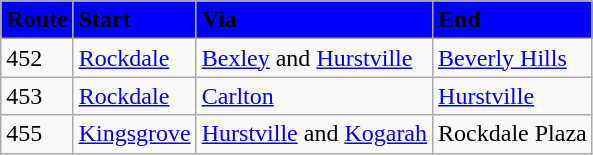<table class="wikitable">
<tr>
<td bgcolor="#0000ff"><span><strong>Route</strong></span></td>
<td bgcolor="#0000ff"><span><strong>Start</strong></span></td>
<td bgcolor="#0000ff"><span><strong>Via</strong></span></td>
<td bgcolor="#0000ff"><span><strong>End</strong></span></td>
</tr>
<tr>
<td>452</td>
<td><a href='#'>Rockdale</a></td>
<td><a href='#'>Bexley</a> and <a href='#'>Hurstville</a></td>
<td><a href='#'>Beverly Hills</a></td>
</tr>
<tr>
<td>453</td>
<td><a href='#'>Rockdale</a></td>
<td><a href='#'>Carlton</a></td>
<td><a href='#'>Hurstville</a></td>
</tr>
<tr>
<td>455</td>
<td><a href='#'>Kingsgrove</a></td>
<td><a href='#'>Hurstville</a> and <a href='#'>Kogarah</a></td>
<td>Rockdale Plaza</td>
</tr>
</table>
